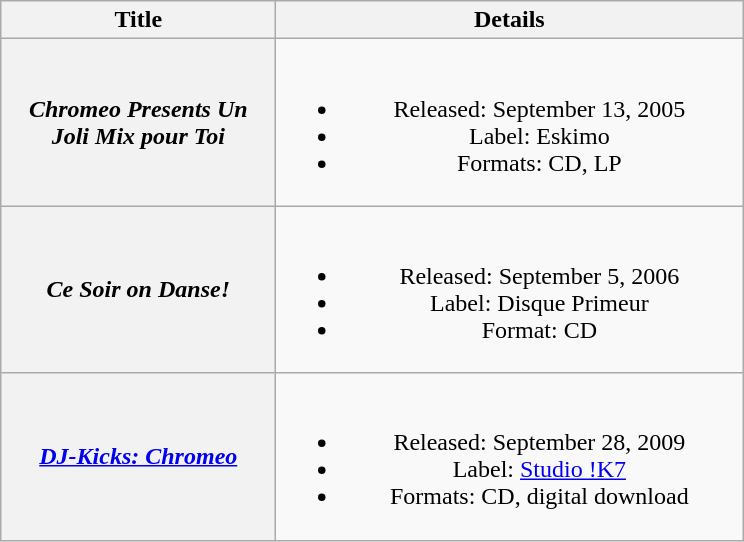<table class="wikitable plainrowheaders" style="text-align:center;">
<tr>
<th scope="col" style="width:11em;">Title</th>
<th scope="col" style="width:19em;">Details</th>
</tr>
<tr>
<th scope="row"><em>Chromeo Presents Un<br>Joli Mix pour Toi</em></th>
<td><br><ul><li>Released: September 13, 2005</li><li>Label: Eskimo</li><li>Formats: CD, LP</li></ul></td>
</tr>
<tr>
<th scope="row"><em>Ce Soir on Danse!</em></th>
<td><br><ul><li>Released: September 5, 2006</li><li>Label: Disque Primeur</li><li>Format: CD</li></ul></td>
</tr>
<tr>
<th scope="row"><em><a href='#'>DJ-Kicks: Chromeo</a></em></th>
<td><br><ul><li>Released: September 28, 2009</li><li>Label: <a href='#'>Studio !K7</a></li><li>Formats: CD, digital download</li></ul></td>
</tr>
</table>
